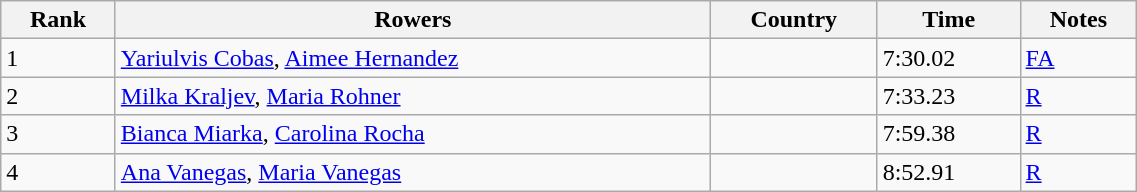<table class="wikitable" width=60%>
<tr>
<th>Rank</th>
<th>Rowers</th>
<th>Country</th>
<th>Time</th>
<th>Notes</th>
</tr>
<tr>
<td>1</td>
<td><a href='#'>Yariulvis Cobas</a>, <a href='#'>Aimee Hernandez</a></td>
<td></td>
<td>7:30.02</td>
<td><a href='#'>FA</a></td>
</tr>
<tr>
<td>2</td>
<td><a href='#'>Milka Kraljev</a>, <a href='#'>Maria Rohner</a></td>
<td></td>
<td>7:33.23</td>
<td><a href='#'>R</a></td>
</tr>
<tr>
<td>3</td>
<td><a href='#'>Bianca Miarka</a>, <a href='#'>Carolina Rocha</a></td>
<td></td>
<td>7:59.38</td>
<td><a href='#'>R</a></td>
</tr>
<tr>
<td>4</td>
<td><a href='#'>Ana Vanegas</a>, <a href='#'>Maria Vanegas</a></td>
<td></td>
<td>8:52.91</td>
<td><a href='#'>R</a></td>
</tr>
</table>
